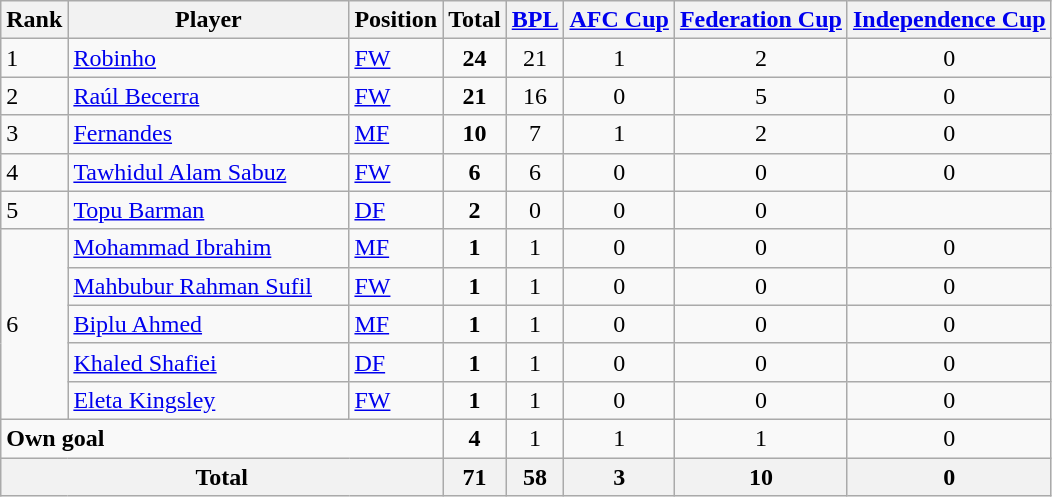<table class="wikitable">
<tr>
<th>Rank</th>
<th style="width:180px;">Player</th>
<th>Position</th>
<th>Total</th>
<th><a href='#'>BPL</a></th>
<th><a href='#'>AFC Cup</a></th>
<th><a href='#'>Federation Cup</a></th>
<th><a href='#'>Independence Cup</a></th>
</tr>
<tr>
<td>1</td>
<td> <a href='#'>Robinho</a></td>
<td><a href='#'>FW</a></td>
<td align="center"><strong>24</strong></td>
<td align="center">21</td>
<td align="center">1</td>
<td align="center">2</td>
<td align="center">0</td>
</tr>
<tr>
<td>2</td>
<td> <a href='#'>Raúl Becerra</a></td>
<td><a href='#'>FW</a></td>
<td align="center"><strong>21</strong></td>
<td align="center">16</td>
<td align="center">0</td>
<td align="center">5</td>
<td align="center">0</td>
</tr>
<tr>
<td>3</td>
<td> <a href='#'>Fernandes</a></td>
<td><a href='#'>MF</a></td>
<td align="center"><strong>10</strong></td>
<td align="center">7</td>
<td align="center">1</td>
<td align=center>2</td>
<td align=center>0</td>
</tr>
<tr>
<td>4</td>
<td> <a href='#'>Tawhidul Alam Sabuz</a></td>
<td><a href='#'>FW</a></td>
<td align="center"><strong>6</strong></td>
<td align="center">6</td>
<td align="center">0</td>
<td align=center>0</td>
<td align=center>0</td>
</tr>
<tr>
<td>5</td>
<td> <a href='#'>Topu Barman</a></td>
<td><a href='#'>DF</a></td>
<td align="center"><strong>2</strong></td>
<td align="center">0</td>
<td align="center">0</td>
<td align="center">0</td>
</tr>
<tr>
<td rowspan="5">6</td>
<td> <a href='#'>Mohammad Ibrahim</a></td>
<td><a href='#'>MF</a></td>
<td align="center"><strong>1</strong></td>
<td align="center">1</td>
<td align="center">0</td>
<td align=center>0</td>
<td align=center>0</td>
</tr>
<tr>
<td> <a href='#'>Mahbubur Rahman Sufil</a></td>
<td><a href='#'>FW</a></td>
<td align="center"><strong>1</strong></td>
<td align="center">1</td>
<td align="center">0</td>
<td align=center>0</td>
<td align=center>0</td>
</tr>
<tr>
<td> <a href='#'>Biplu Ahmed</a></td>
<td><a href='#'>MF</a></td>
<td align="center"><strong>1</strong></td>
<td align="center">1</td>
<td align="center">0</td>
<td align=center>0</td>
<td align=center>0</td>
</tr>
<tr>
<td> <a href='#'>Khaled Shafiei</a></td>
<td><a href='#'>DF</a></td>
<td align="center"><strong>1</strong></td>
<td align="center">1</td>
<td align="center">0</td>
<td align=center>0</td>
<td align=center>0</td>
</tr>
<tr>
<td> <a href='#'>Eleta Kingsley</a></td>
<td><a href='#'>FW</a></td>
<td align="center"><strong>1</strong></td>
<td align="center">1</td>
<td align="center">0</td>
<td align=center>0</td>
<td align=center>0</td>
</tr>
<tr>
<td colspan=3><strong>Own goal</strong></td>
<td align="center"><strong>4</strong></td>
<td align="center">1</td>
<td align="center">1</td>
<td align="center">1</td>
<td align="center">0</td>
</tr>
<tr>
<th colspan="3" align="center">Total</th>
<th align="center">71</th>
<th align="center">58</th>
<th align="center">3</th>
<th align="center">10</th>
<th align="center">0</th>
</tr>
</table>
